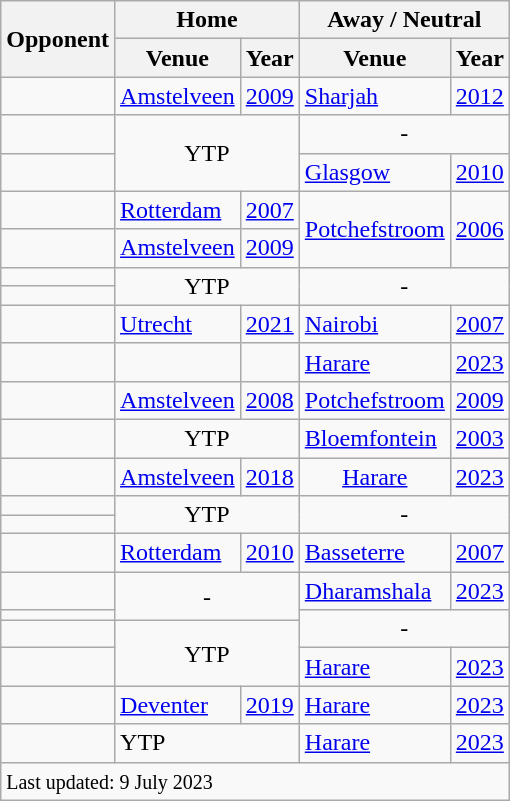<table class="wikitable plainrowheaders sortable">
<tr>
<th rowspan="2">Opponent</th>
<th colspan="2">Home</th>
<th colspan="2">Away / Neutral</th>
</tr>
<tr>
<th>Venue</th>
<th style="text-align:center">Year</th>
<th style="text-align:center">Venue</th>
<th style="text-align:center">Year</th>
</tr>
<tr>
<td></td>
<td><a href='#'>Amstelveen</a></td>
<td><a href='#'>2009</a></td>
<td><a href='#'>Sharjah</a></td>
<td><a href='#'>2012</a></td>
</tr>
<tr>
<td></td>
<td colspan=2 rowspan=2 align=center>YTP</td>
<td align=center colspan=2>-</td>
</tr>
<tr>
<td></td>
<td><a href='#'>Glasgow</a></td>
<td><a href='#'>2010</a></td>
</tr>
<tr>
<td></td>
<td><a href='#'>Rotterdam</a></td>
<td><a href='#'>2007</a></td>
<td rowspan= 2><a href='#'>Potchefstroom</a></td>
<td rowspan=2><a href='#'>2006</a></td>
</tr>
<tr>
<td></td>
<td><a href='#'>Amstelveen</a></td>
<td><a href='#'>2009</a></td>
</tr>
<tr>
<td></td>
<td colspan=2 rowspan=2 align=center>YTP</td>
<td align=center rowspan=2 colspan=2>-</td>
</tr>
<tr>
<td></td>
</tr>
<tr>
<td></td>
<td><a href='#'>Utrecht</a></td>
<td><a href='#'>2021</a></td>
<td><a href='#'>Nairobi</a></td>
<td><a href='#'>2007</a></td>
</tr>
<tr>
<td></td>
<td></td>
<td></td>
<td><a href='#'>Harare</a></td>
<td><a href='#'>2023</a> </td>
</tr>
<tr>
<td></td>
<td><a href='#'>Amstelveen</a></td>
<td><a href='#'>2008</a></td>
<td><a href='#'>Potchefstroom</a></td>
<td><a href='#'>2009</a></td>
</tr>
<tr>
<td></td>
<td colspan=2 align=center>YTP</td>
<td><a href='#'>Bloemfontein</a></td>
<td><a href='#'>2003</a> </td>
</tr>
<tr>
<td></td>
<td><a href='#'>Amstelveen</a></td>
<td><a href='#'>2018</a></td>
<td align="center"><a href='#'>Harare</a></td>
<td><a href='#'>2023</a> </td>
</tr>
<tr>
<td></td>
<td colspan=2 rowspan=2 align=center>YTP</td>
<td align=center rowspan=2 colspan=2>-</td>
</tr>
<tr>
<td></td>
</tr>
<tr>
<td></td>
<td><a href='#'>Rotterdam</a></td>
<td><a href='#'>2010</a></td>
<td><a href='#'>Basseterre</a></td>
<td><a href='#'>2007</a> </td>
</tr>
<tr>
<td></td>
<td align=center rowspan=2 colspan=2>-</td>
<td><a href='#'>Dharamshala</a></td>
<td><a href='#'>2023</a></td>
</tr>
<tr>
<td></td>
<td align=center rowspan=2 colspan=2>-</td>
</tr>
<tr>
<td></td>
<td colspan=2 rowspan=2 align=center>YTP</td>
</tr>
<tr>
<td></td>
<td><a href='#'>Harare</a></td>
<td><a href='#'>2023</a></td>
</tr>
<tr>
<td></td>
<td><a href='#'>Deventer</a></td>
<td><a href='#'>2019</a></td>
<td><a href='#'>Harare</a></td>
<td><a href='#'>2023</a></td>
</tr>
<tr>
<td></td>
<td colspan="2">YTP</td>
<td><a href='#'>Harare</a></td>
<td><a href='#'>2023</a> </td>
</tr>
<tr class=sortbottom>
<td colspan=5><small>Last updated: 9 July 2023</small></td>
</tr>
</table>
